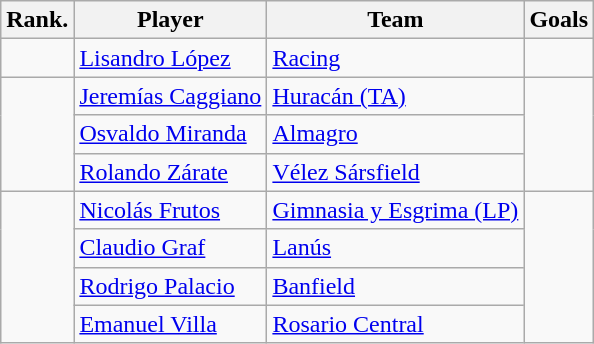<table class="wikitable" style="text-align:">
<tr>
<th>Rank.</th>
<th>Player</th>
<th>Team</th>
<th>Goals</th>
</tr>
<tr>
<td></td>
<td> <a href='#'>Lisandro López</a></td>
<td><a href='#'>Racing</a></td>
<td></td>
</tr>
<tr>
<td rowspan=3></td>
<td> <a href='#'>Jeremías Caggiano</a></td>
<td><a href='#'>Huracán (TA)</a></td>
<td rowspan=3></td>
</tr>
<tr>
<td> <a href='#'>Osvaldo Miranda</a></td>
<td><a href='#'>Almagro</a></td>
</tr>
<tr>
<td> <a href='#'>Rolando Zárate</a></td>
<td><a href='#'>Vélez Sársfield</a></td>
</tr>
<tr>
<td rowspan=4></td>
<td> <a href='#'>Nicolás Frutos</a></td>
<td><a href='#'>Gimnasia y Esgrima (LP)</a></td>
<td rowspan=4></td>
</tr>
<tr>
<td> <a href='#'>Claudio Graf</a></td>
<td><a href='#'>Lanús</a></td>
</tr>
<tr>
<td> <a href='#'>Rodrigo Palacio</a></td>
<td><a href='#'>Banfield</a></td>
</tr>
<tr>
<td> <a href='#'>Emanuel Villa</a></td>
<td><a href='#'>Rosario Central</a></td>
</tr>
</table>
